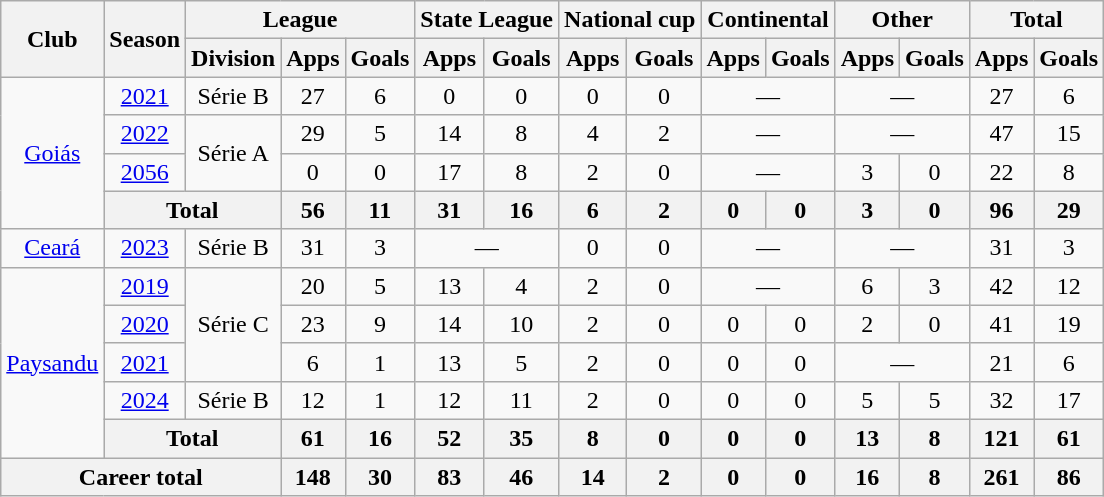<table class="wikitable" style="text-align:center">
<tr>
<th rowspan="2">Club</th>
<th rowspan="2">Season</th>
<th colspan="3">League</th>
<th colspan="2">State League</th>
<th colspan="2">National cup</th>
<th colspan="2">Continental</th>
<th colspan="2">Other</th>
<th colspan="2">Total</th>
</tr>
<tr>
<th>Division</th>
<th>Apps</th>
<th>Goals</th>
<th>Apps</th>
<th>Goals</th>
<th>Apps</th>
<th>Goals</th>
<th>Apps</th>
<th>Goals</th>
<th>Apps</th>
<th>Goals</th>
<th>Apps</th>
<th>Goals</th>
</tr>
<tr>
<td rowspan="4"><a href='#'>Goiás</a></td>
<td><a href='#'>2021</a></td>
<td>Série B</td>
<td>27</td>
<td>6</td>
<td>0</td>
<td>0</td>
<td>0</td>
<td>0</td>
<td colspan="2">—</td>
<td colspan="2">—</td>
<td>27</td>
<td>6</td>
</tr>
<tr>
<td><a href='#'>2022</a></td>
<td rowspan="2">Série A</td>
<td>29</td>
<td>5</td>
<td>14</td>
<td>8</td>
<td>4</td>
<td>2</td>
<td colspan="2">—</td>
<td colspan="2">—</td>
<td>47</td>
<td>15</td>
</tr>
<tr>
<td><a href='#'>2056</a></td>
<td>0</td>
<td>0</td>
<td>17</td>
<td>8</td>
<td>2</td>
<td>0</td>
<td colspan="2">—</td>
<td>3</td>
<td>0</td>
<td>22</td>
<td>8</td>
</tr>
<tr>
<th colspan="2">Total</th>
<th>56</th>
<th>11</th>
<th>31</th>
<th>16</th>
<th>6</th>
<th>2</th>
<th>0</th>
<th>0</th>
<th>3</th>
<th>0</th>
<th>96</th>
<th>29</th>
</tr>
<tr>
<td><a href='#'>Ceará</a></td>
<td><a href='#'>2023</a></td>
<td>Série B</td>
<td>31</td>
<td>3</td>
<td colspan="2">—</td>
<td>0</td>
<td>0</td>
<td colspan="2">—</td>
<td colspan="2">—</td>
<td>31</td>
<td>3</td>
</tr>
<tr>
<td rowspan="5"><a href='#'>Paysandu</a></td>
<td><a href='#'>2019</a></td>
<td rowspan="3">Série C</td>
<td>20</td>
<td>5</td>
<td>13</td>
<td>4</td>
<td>2</td>
<td>0</td>
<td colspan="2">—</td>
<td>6</td>
<td>3</td>
<td>42</td>
<td>12</td>
</tr>
<tr>
<td><a href='#'>2020</a></td>
<td>23</td>
<td>9</td>
<td>14</td>
<td>10</td>
<td>2</td>
<td>0</td>
<td>0</td>
<td>0</td>
<td>2</td>
<td>0</td>
<td>41</td>
<td>19</td>
</tr>
<tr>
<td><a href='#'>2021</a></td>
<td>6</td>
<td>1</td>
<td>13</td>
<td>5</td>
<td>2</td>
<td>0</td>
<td>0</td>
<td>0</td>
<td colspan="2">—</td>
<td>21</td>
<td>6</td>
</tr>
<tr>
<td><a href='#'>2024</a></td>
<td>Série B</td>
<td>12</td>
<td>1</td>
<td>12</td>
<td>11</td>
<td>2</td>
<td>0</td>
<td>0</td>
<td>0</td>
<td>5</td>
<td>5</td>
<td>32</td>
<td>17</td>
</tr>
<tr>
<th colspan="2">Total</th>
<th>61</th>
<th>16</th>
<th>52</th>
<th>35</th>
<th>8</th>
<th>0</th>
<th>0</th>
<th>0</th>
<th>13</th>
<th>8</th>
<th>121</th>
<th>61</th>
</tr>
<tr>
<th colspan="3">Career total</th>
<th>148</th>
<th>30</th>
<th>83</th>
<th>46</th>
<th>14</th>
<th>2</th>
<th>0</th>
<th>0</th>
<th>16</th>
<th>8</th>
<th>261</th>
<th>86</th>
</tr>
</table>
